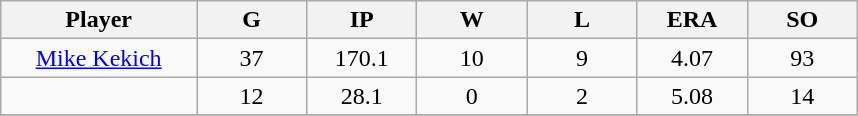<table class="wikitable sortable">
<tr>
<th bgcolor="#DDDDFF" width="16%">Player</th>
<th bgcolor="#DDDDFF" width="9%">G</th>
<th bgcolor="#DDDDFF" width="9%">IP</th>
<th bgcolor="#DDDDFF" width="9%">W</th>
<th bgcolor="#DDDDFF" width="9%">L</th>
<th bgcolor="#DDDDFF" width="9%">ERA</th>
<th bgcolor="#DDDDFF" width="9%">SO</th>
</tr>
<tr align="center">
<td><a href='#'>Mike Kekich</a></td>
<td>37</td>
<td>170.1</td>
<td>10</td>
<td>9</td>
<td>4.07</td>
<td>93</td>
</tr>
<tr align="center">
<td></td>
<td>12</td>
<td>28.1</td>
<td>0</td>
<td>2</td>
<td>5.08</td>
<td>14</td>
</tr>
<tr align="center">
</tr>
</table>
